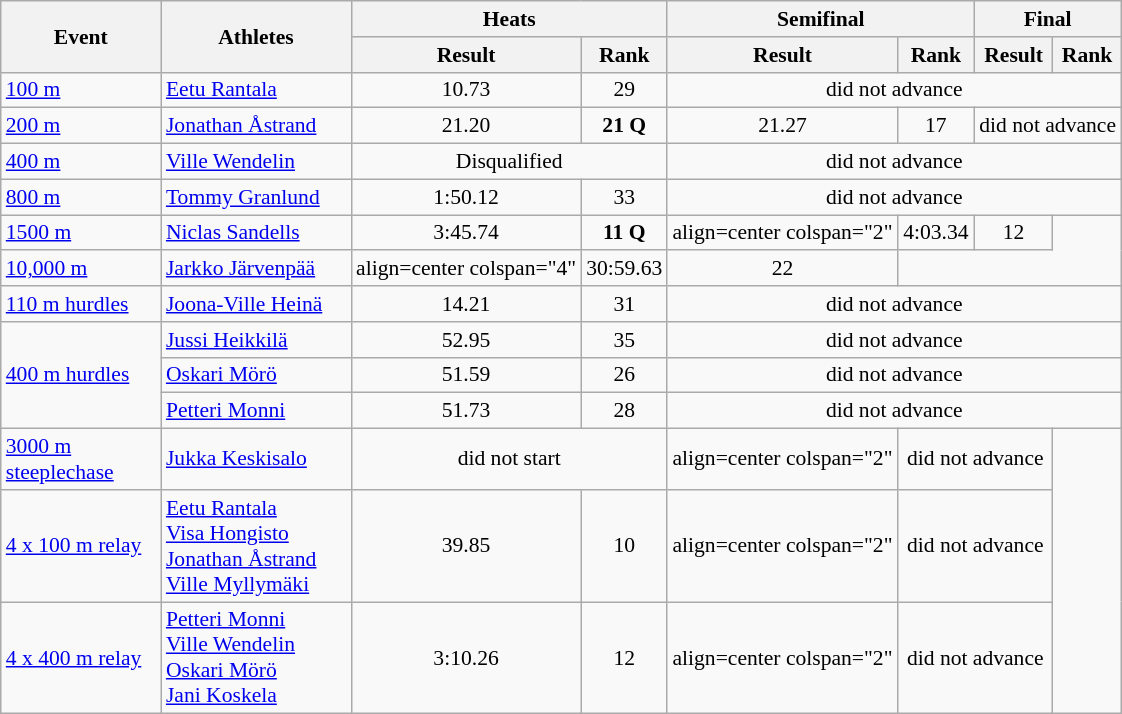<table class="wikitable" border="1" style="font-size:90%">
<tr>
<th rowspan="2" width=100>Event</th>
<th rowspan="2" width=120>Athletes</th>
<th colspan="2">Heats</th>
<th colspan="2">Semifinal</th>
<th colspan="2">Final</th>
</tr>
<tr>
<th>Result</th>
<th>Rank</th>
<th>Result</th>
<th>Rank</th>
<th>Result</th>
<th>Rank</th>
</tr>
<tr>
<td><a href='#'>100 m</a></td>
<td><a href='#'>Eetu Rantala</a></td>
<td align=center>10.73</td>
<td align=center>29</td>
<td align=center colspan="4">did not advance</td>
</tr>
<tr>
<td><a href='#'>200 m</a></td>
<td><a href='#'>Jonathan Åstrand</a></td>
<td align=center>21.20</td>
<td align=center><strong>21 Q</strong></td>
<td align=center>21.27</td>
<td align=center>17</td>
<td align=center colspan="2">did not advance</td>
</tr>
<tr>
<td><a href='#'>400 m</a></td>
<td><a href='#'>Ville Wendelin</a></td>
<td align=center colspan="2">Disqualified</td>
<td align=center colspan="4">did not advance</td>
</tr>
<tr>
<td><a href='#'>800 m</a></td>
<td><a href='#'>Tommy Granlund</a></td>
<td align=center>1:50.12</td>
<td align=center>33</td>
<td align=center colspan="4">did not advance</td>
</tr>
<tr>
<td><a href='#'>1500 m</a></td>
<td><a href='#'>Niclas Sandells</a></td>
<td align=center>3:45.74</td>
<td align=center><strong>11 Q</strong></td>
<td>align=center colspan="2" </td>
<td align=center>4:03.34</td>
<td align=center>12</td>
</tr>
<tr>
<td><a href='#'>10,000 m</a></td>
<td><a href='#'>Jarkko Järvenpää</a></td>
<td>align=center colspan="4" </td>
<td align=center>30:59.63</td>
<td align=center>22</td>
</tr>
<tr>
<td><a href='#'>110 m hurdles</a></td>
<td><a href='#'>Joona-Ville Heinä</a></td>
<td align=center>14.21</td>
<td align=center>31</td>
<td align=center colspan="4">did not advance</td>
</tr>
<tr>
<td rowspan=3><a href='#'>400 m hurdles</a></td>
<td><a href='#'>Jussi Heikkilä</a></td>
<td align=center>52.95</td>
<td align=center>35</td>
<td align=center colspan="4">did not advance</td>
</tr>
<tr>
<td><a href='#'>Oskari Mörö</a></td>
<td align=center>51.59</td>
<td align=center>26</td>
<td align=center colspan="4">did not advance</td>
</tr>
<tr>
<td><a href='#'>Petteri Monni</a></td>
<td align=center>51.73</td>
<td align=center>28</td>
<td align=center colspan="4">did not advance</td>
</tr>
<tr>
<td><a href='#'>3000 m steeplechase</a></td>
<td><a href='#'>Jukka Keskisalo</a></td>
<td align=center colspan="2">did not start</td>
<td>align=center colspan="2" </td>
<td align=center colspan="2">did not advance</td>
</tr>
<tr>
<td><a href='#'>4 x 100 m relay</a></td>
<td><a href='#'>Eetu Rantala</a><br><a href='#'>Visa Hongisto</a><br><a href='#'>Jonathan Åstrand</a><br><a href='#'>Ville Myllymäki</a></td>
<td align=center>39.85</td>
<td align=center>10</td>
<td>align=center colspan="2" </td>
<td align=center colspan="2">did not advance</td>
</tr>
<tr>
<td><a href='#'>4 x 400 m relay</a></td>
<td><a href='#'>Petteri Monni</a><br><a href='#'>Ville Wendelin</a><br><a href='#'>Oskari Mörö</a><br><a href='#'>Jani Koskela</a></td>
<td align=center>3:10.26</td>
<td align=center>12</td>
<td>align=center colspan="2" </td>
<td align=center colspan="2">did not advance</td>
</tr>
</table>
